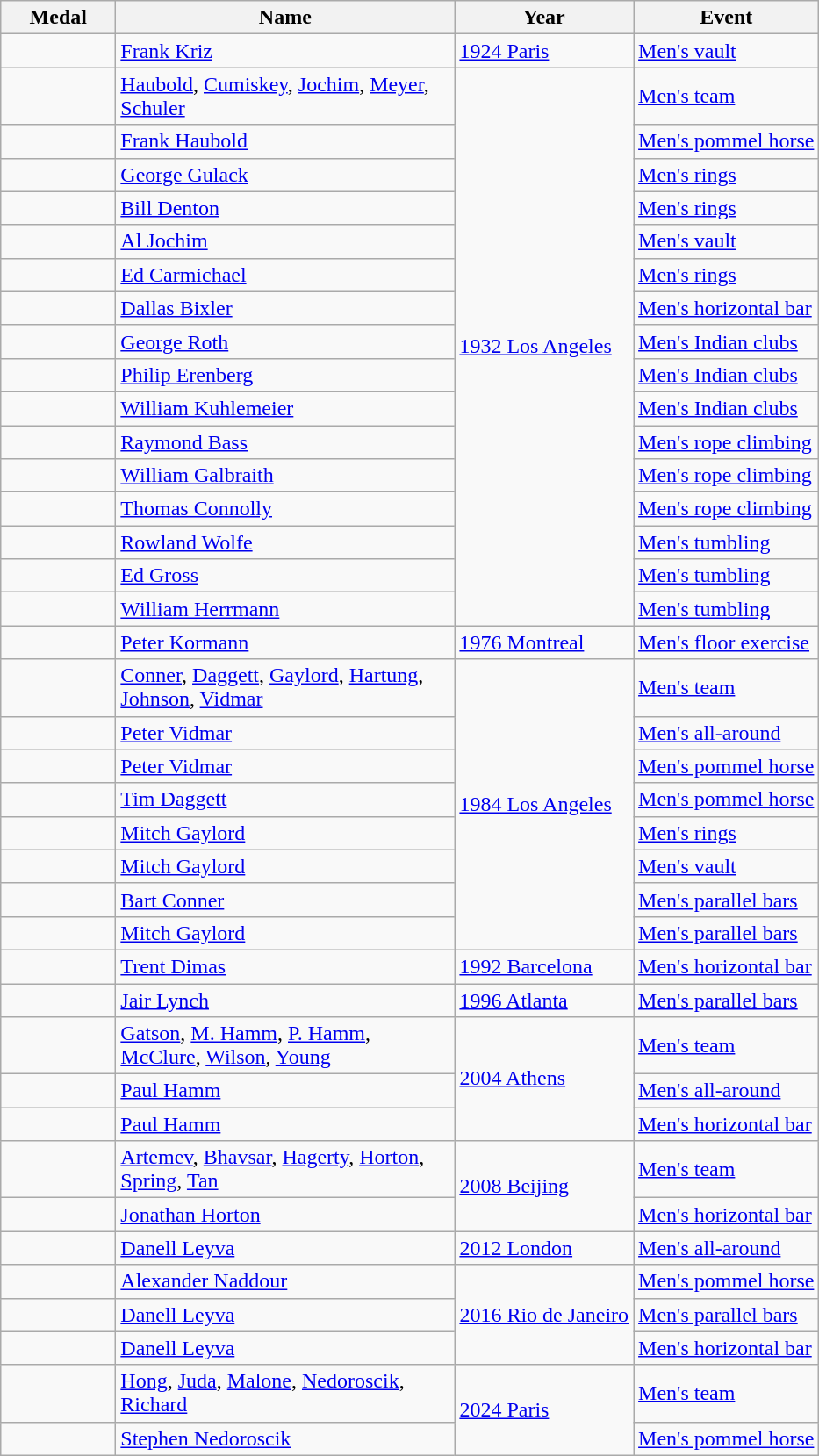<table class="wikitable sortable">
<tr>
<th style="width:5em;">Medal</th>
<th width=250>Name</th>
<th>Year</th>
<th>Event</th>
</tr>
<tr>
<td></td>
<td><a href='#'>Frank Kriz</a></td>
<td> <a href='#'>1924 Paris</a></td>
<td><a href='#'>Men's vault</a></td>
</tr>
<tr>
<td></td>
<td><a href='#'>Haubold</a>, <a href='#'>Cumiskey</a>, <a href='#'>Jochim</a>, <a href='#'>Meyer</a>, <a href='#'>Schuler</a></td>
<td rowspan="16"> <a href='#'>1932 Los Angeles</a></td>
<td><a href='#'>Men's team</a></td>
</tr>
<tr>
<td></td>
<td><a href='#'>Frank Haubold</a></td>
<td><a href='#'>Men's pommel horse</a></td>
</tr>
<tr>
<td></td>
<td><a href='#'>George Gulack</a></td>
<td><a href='#'>Men's rings</a></td>
</tr>
<tr>
<td></td>
<td><a href='#'>Bill Denton</a></td>
<td><a href='#'>Men's rings</a></td>
</tr>
<tr>
<td></td>
<td><a href='#'>Al Jochim</a></td>
<td><a href='#'>Men's vault</a></td>
</tr>
<tr>
<td></td>
<td><a href='#'>Ed Carmichael</a></td>
<td><a href='#'>Men's rings</a></td>
</tr>
<tr>
<td></td>
<td><a href='#'>Dallas Bixler</a></td>
<td><a href='#'>Men's horizontal bar</a></td>
</tr>
<tr>
<td></td>
<td><a href='#'>George Roth</a></td>
<td><a href='#'>Men's Indian clubs</a></td>
</tr>
<tr>
<td></td>
<td><a href='#'>Philip Erenberg</a></td>
<td><a href='#'>Men's Indian clubs</a></td>
</tr>
<tr>
<td></td>
<td><a href='#'>William Kuhlemeier</a></td>
<td><a href='#'>Men's Indian clubs</a></td>
</tr>
<tr>
<td></td>
<td><a href='#'>Raymond Bass</a></td>
<td><a href='#'>Men's rope climbing</a></td>
</tr>
<tr>
<td></td>
<td><a href='#'>William Galbraith</a></td>
<td><a href='#'>Men's rope climbing</a></td>
</tr>
<tr>
<td></td>
<td><a href='#'>Thomas Connolly</a></td>
<td><a href='#'>Men's rope climbing</a></td>
</tr>
<tr>
<td></td>
<td><a href='#'>Rowland Wolfe</a></td>
<td><a href='#'>Men's tumbling</a></td>
</tr>
<tr>
<td></td>
<td><a href='#'>Ed Gross</a></td>
<td><a href='#'>Men's tumbling</a></td>
</tr>
<tr>
<td></td>
<td><a href='#'>William Herrmann</a></td>
<td><a href='#'>Men's tumbling</a></td>
</tr>
<tr>
<td></td>
<td><a href='#'>Peter Kormann</a></td>
<td> <a href='#'>1976 Montreal</a></td>
<td><a href='#'>Men's floor exercise</a></td>
</tr>
<tr>
<td></td>
<td><a href='#'>Conner</a>, <a href='#'>Daggett</a>, <a href='#'>Gaylord</a>, <a href='#'>Hartung</a>, <a href='#'>Johnson</a>, <a href='#'>Vidmar</a></td>
<td rowspan="8"> <a href='#'>1984 Los Angeles</a></td>
<td><a href='#'>Men's team</a></td>
</tr>
<tr>
<td></td>
<td><a href='#'>Peter Vidmar</a></td>
<td><a href='#'>Men's all-around</a></td>
</tr>
<tr>
<td></td>
<td><a href='#'>Peter Vidmar</a></td>
<td><a href='#'>Men's pommel horse</a></td>
</tr>
<tr>
<td></td>
<td><a href='#'>Tim Daggett</a></td>
<td><a href='#'>Men's pommel horse</a></td>
</tr>
<tr>
<td></td>
<td><a href='#'>Mitch Gaylord</a></td>
<td><a href='#'>Men's rings</a></td>
</tr>
<tr>
<td></td>
<td><a href='#'>Mitch Gaylord</a></td>
<td><a href='#'>Men's vault</a></td>
</tr>
<tr>
<td></td>
<td><a href='#'>Bart Conner</a></td>
<td><a href='#'>Men's parallel bars</a></td>
</tr>
<tr>
<td></td>
<td><a href='#'>Mitch Gaylord</a></td>
<td><a href='#'>Men's parallel bars</a></td>
</tr>
<tr>
<td></td>
<td><a href='#'>Trent Dimas</a></td>
<td> <a href='#'>1992 Barcelona</a></td>
<td><a href='#'>Men's horizontal bar</a></td>
</tr>
<tr>
<td></td>
<td><a href='#'>Jair Lynch</a></td>
<td> <a href='#'>1996 Atlanta</a></td>
<td><a href='#'>Men's parallel bars</a></td>
</tr>
<tr>
<td></td>
<td><a href='#'>Gatson</a>, <a href='#'>M. Hamm</a>, <a href='#'>P. Hamm</a>, <a href='#'>McClure</a>, <a href='#'>Wilson</a>, <a href='#'>Young</a></td>
<td rowspan="3"> <a href='#'>2004 Athens</a></td>
<td><a href='#'>Men's team</a></td>
</tr>
<tr>
<td></td>
<td><a href='#'>Paul Hamm</a></td>
<td><a href='#'>Men's all-around</a></td>
</tr>
<tr>
<td></td>
<td><a href='#'>Paul Hamm</a></td>
<td><a href='#'>Men's horizontal bar</a></td>
</tr>
<tr>
<td></td>
<td><a href='#'>Artemev</a>, <a href='#'>Bhavsar</a>, <a href='#'>Hagerty</a>, <a href='#'>Horton</a>, <a href='#'>Spring</a>, <a href='#'>Tan</a></td>
<td rowspan="2"> <a href='#'>2008 Beijing</a></td>
<td><a href='#'>Men's team</a></td>
</tr>
<tr>
<td></td>
<td><a href='#'>Jonathan Horton</a></td>
<td><a href='#'>Men's horizontal bar</a></td>
</tr>
<tr>
<td></td>
<td><a href='#'>Danell Leyva</a></td>
<td> <a href='#'>2012 London</a></td>
<td><a href='#'>Men's all-around</a></td>
</tr>
<tr>
<td></td>
<td><a href='#'>Alexander Naddour</a></td>
<td rowspan="3"> <a href='#'>2016 Rio de Janeiro</a></td>
<td><a href='#'>Men's pommel horse</a></td>
</tr>
<tr>
<td></td>
<td><a href='#'>Danell Leyva</a></td>
<td><a href='#'>Men's parallel bars</a></td>
</tr>
<tr>
<td></td>
<td><a href='#'>Danell Leyva</a></td>
<td><a href='#'>Men's horizontal bar</a></td>
</tr>
<tr>
<td></td>
<td><a href='#'>Hong</a>, <a href='#'>Juda</a>, <a href='#'>Malone</a>, <a href='#'>Nedoroscik</a>, <a href='#'>Richard</a></td>
<td rowspan="2"> <a href='#'>2024 Paris</a></td>
<td><a href='#'>Men's team</a></td>
</tr>
<tr>
<td></td>
<td><a href='#'>Stephen Nedoroscik</a></td>
<td><a href='#'>Men's pommel horse</a></td>
</tr>
</table>
